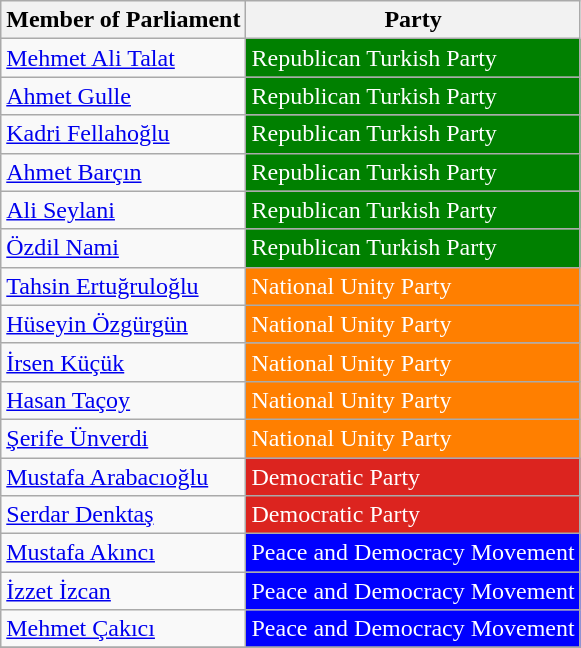<table class="wikitable">
<tr>
<th>Member of Parliament</th>
<th>Party</th>
</tr>
<tr>
<td><a href='#'>Mehmet Ali Talat</a></td>
<td style="background:#008000; color:white">Republican Turkish Party</td>
</tr>
<tr>
<td><a href='#'>Ahmet Gulle</a></td>
<td style="background:#008000; color:white">Republican Turkish Party</td>
</tr>
<tr>
<td><a href='#'>Kadri Fellahoğlu</a></td>
<td style="background:#008000; color:white">Republican Turkish Party</td>
</tr>
<tr>
<td><a href='#'>Ahmet Barçın</a></td>
<td style="background:#008000; color:white">Republican Turkish Party</td>
</tr>
<tr>
<td><a href='#'>Ali Seylani</a></td>
<td style="background:#008000; color:white">Republican Turkish Party</td>
</tr>
<tr>
<td><a href='#'>Özdil Nami</a></td>
<td style="background:#008000; color:white">Republican Turkish Party</td>
</tr>
<tr>
<td><a href='#'>Tahsin Ertuğruloğlu</a></td>
<td style="background:#FF7F00; color:white">National Unity Party</td>
</tr>
<tr>
<td><a href='#'>Hüseyin Özgürgün</a></td>
<td style="background:#FF7F00; color:white">National Unity Party</td>
</tr>
<tr>
<td><a href='#'>İrsen Küçük</a></td>
<td style="background:#FF7F00; color:white">National Unity Party</td>
</tr>
<tr>
<td><a href='#'>Hasan Taçoy</a></td>
<td style="background:#FF7F00; color:white">National Unity Party</td>
</tr>
<tr>
<td><a href='#'>Şerife Ünverdi</a></td>
<td style="background:#FF7F00; color:white">National Unity Party</td>
</tr>
<tr>
<td><a href='#'>Mustafa Arabacıoğlu</a></td>
<td style="background:#DC241f; color:white">Democratic Party</td>
</tr>
<tr>
<td><a href='#'>Serdar Denktaş</a></td>
<td style="background:#DC241f; color:white">Democratic Party</td>
</tr>
<tr>
<td><a href='#'>Mustafa Akıncı</a></td>
<td style="background:#0000FF; color:white">Peace and Democracy Movement</td>
</tr>
<tr>
<td><a href='#'>İzzet İzcan</a></td>
<td style="background:#0000FF; color:white">Peace and Democracy Movement</td>
</tr>
<tr>
<td><a href='#'>Mehmet Çakıcı</a></td>
<td style="background:#0000FF; color:white">Peace and Democracy Movement</td>
</tr>
<tr>
</tr>
</table>
